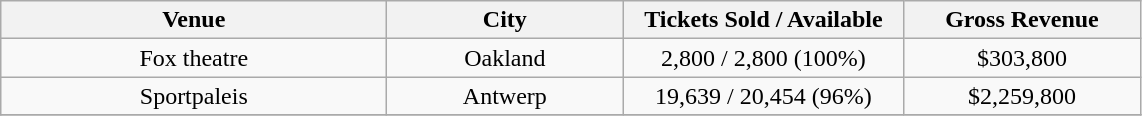<table class="wikitable" style="text-align:center;">
<tr>
<th width="250">Venue</th>
<th width="150">City</th>
<th width="180">Tickets Sold / Available</th>
<th width="150">Gross Revenue</th>
</tr>
<tr>
<td>Fox theatre</td>
<td>Oakland</td>
<td>2,800 / 2,800 (100%)</td>
<td>$303,800</td>
</tr>
<tr>
<td>Sportpaleis</td>
<td>Antwerp</td>
<td>19,639 / 20,454 (96%)</td>
<td>$2,259,800</td>
</tr>
<tr>
</tr>
</table>
